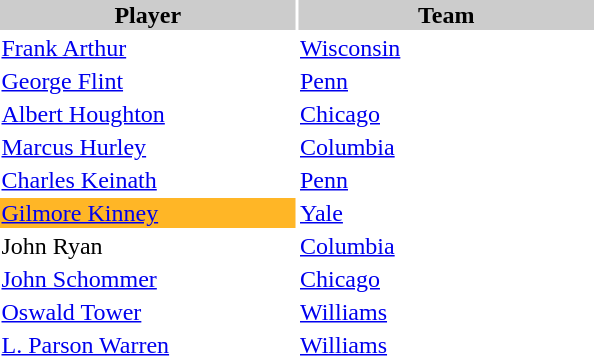<table style="width:400px" "border:'1' 'solid' 'gray'">
<tr>
<th bgcolor="#CCCCCC" style="width:50%">Player</th>
<th bgcolor="#CCCCCC" style="width:50%">Team</th>
</tr>
<tr>
<td><a href='#'>Frank Arthur</a></td>
<td><a href='#'>Wisconsin</a></td>
</tr>
<tr>
<td><a href='#'>George Flint</a></td>
<td><a href='#'>Penn</a></td>
</tr>
<tr>
<td><a href='#'>Albert Houghton</a></td>
<td><a href='#'>Chicago</a></td>
</tr>
<tr>
<td><a href='#'>Marcus Hurley</a></td>
<td><a href='#'>Columbia</a></td>
</tr>
<tr>
<td><a href='#'>Charles Keinath</a></td>
<td><a href='#'>Penn</a></td>
</tr>
<tr>
<td style="background-color:#ffb626"><a href='#'>Gilmore Kinney</a></td>
<td><a href='#'>Yale</a></td>
</tr>
<tr>
<td>John Ryan</td>
<td><a href='#'>Columbia</a></td>
</tr>
<tr>
<td><a href='#'>John Schommer</a></td>
<td><a href='#'>Chicago</a></td>
</tr>
<tr>
<td><a href='#'>Oswald Tower</a></td>
<td><a href='#'>Williams</a></td>
</tr>
<tr>
<td><a href='#'>L. Parson Warren</a></td>
<td><a href='#'>Williams</a></td>
</tr>
</table>
